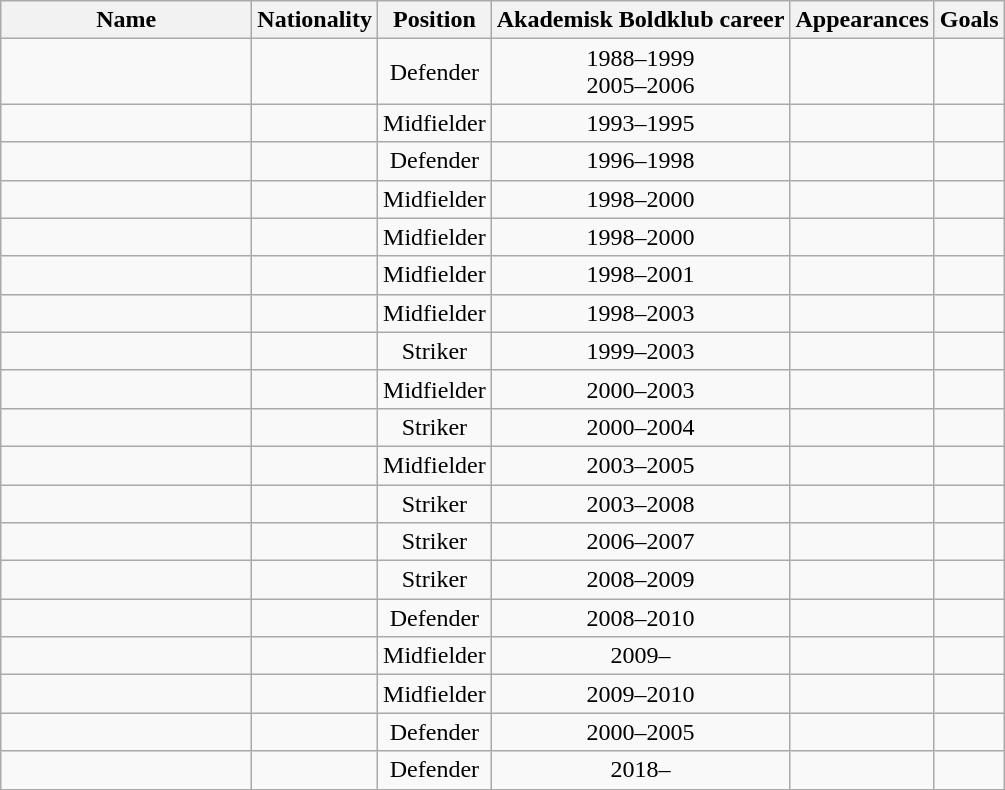<table class="wikitable sortable" style="text-align: center;">
<tr>
<th style="width:10em">Name</th>
<th>Nationality</th>
<th>Position</th>
<th>Akademisk Boldklub career</th>
<th>Appearances</th>
<th>Goals</th>
</tr>
<tr>
<td align="left"></td>
<td align="left"></td>
<td>Defender</td>
<td>1988–1999<br>2005–2006</td>
<td></td>
<td></td>
</tr>
<tr>
<td align="left"></td>
<td align="left"></td>
<td>Midfielder</td>
<td>1993–1995</td>
<td></td>
<td></td>
</tr>
<tr>
<td align="left"></td>
<td align="left"></td>
<td>Defender</td>
<td>1996–1998</td>
<td></td>
<td></td>
</tr>
<tr>
<td align="left"></td>
<td align="left"></td>
<td>Midfielder</td>
<td>1998–2000</td>
<td></td>
<td></td>
</tr>
<tr>
<td align="left"></td>
<td align="left"></td>
<td>Midfielder</td>
<td>1998–2000</td>
<td></td>
<td></td>
</tr>
<tr>
<td align="left"></td>
<td align="left"></td>
<td>Midfielder</td>
<td>1998–2001</td>
<td></td>
<td></td>
</tr>
<tr>
<td align="left"></td>
<td align="left"></td>
<td>Midfielder</td>
<td>1998–2003</td>
<td></td>
<td></td>
</tr>
<tr>
<td align="left"></td>
<td align="left"></td>
<td>Striker</td>
<td>1999–2003</td>
<td></td>
<td></td>
</tr>
<tr>
<td align="left"></td>
<td align="left"></td>
<td>Midfielder</td>
<td>2000–2003</td>
<td></td>
<td></td>
</tr>
<tr>
<td align="left"></td>
<td align="left"></td>
<td>Striker</td>
<td>2000–2004</td>
<td></td>
<td></td>
</tr>
<tr>
<td align="left"></td>
<td align="left"></td>
<td>Midfielder</td>
<td>2003–2005</td>
<td></td>
<td></td>
</tr>
<tr>
<td align="left"></td>
<td align="left"></td>
<td>Striker</td>
<td>2003–2008</td>
<td></td>
<td></td>
</tr>
<tr>
<td align="left"></td>
<td align="left"></td>
<td>Striker</td>
<td>2006–2007</td>
<td></td>
<td></td>
</tr>
<tr>
<td align="left"></td>
<td align="left"></td>
<td>Striker</td>
<td>2008–2009</td>
<td></td>
<td></td>
</tr>
<tr>
<td align="left"></td>
<td align="left"></td>
<td>Defender</td>
<td>2008–2010</td>
<td></td>
<td></td>
</tr>
<tr>
<td align="left"></td>
<td align="left"></td>
<td>Midfielder</td>
<td>2009–</td>
<td></td>
<td></td>
</tr>
<tr>
<td align="left"></td>
<td align="left"></td>
<td>Midfielder</td>
<td>2009–2010</td>
<td></td>
<td></td>
</tr>
<tr>
<td align="left"></td>
<td align="left"></td>
<td>Defender</td>
<td>2000–2005</td>
<td></td>
<td></td>
</tr>
<tr>
<td align="left"></td>
<td align="left"></td>
<td>Defender</td>
<td>2018–</td>
<td></td>
<td></td>
</tr>
</table>
